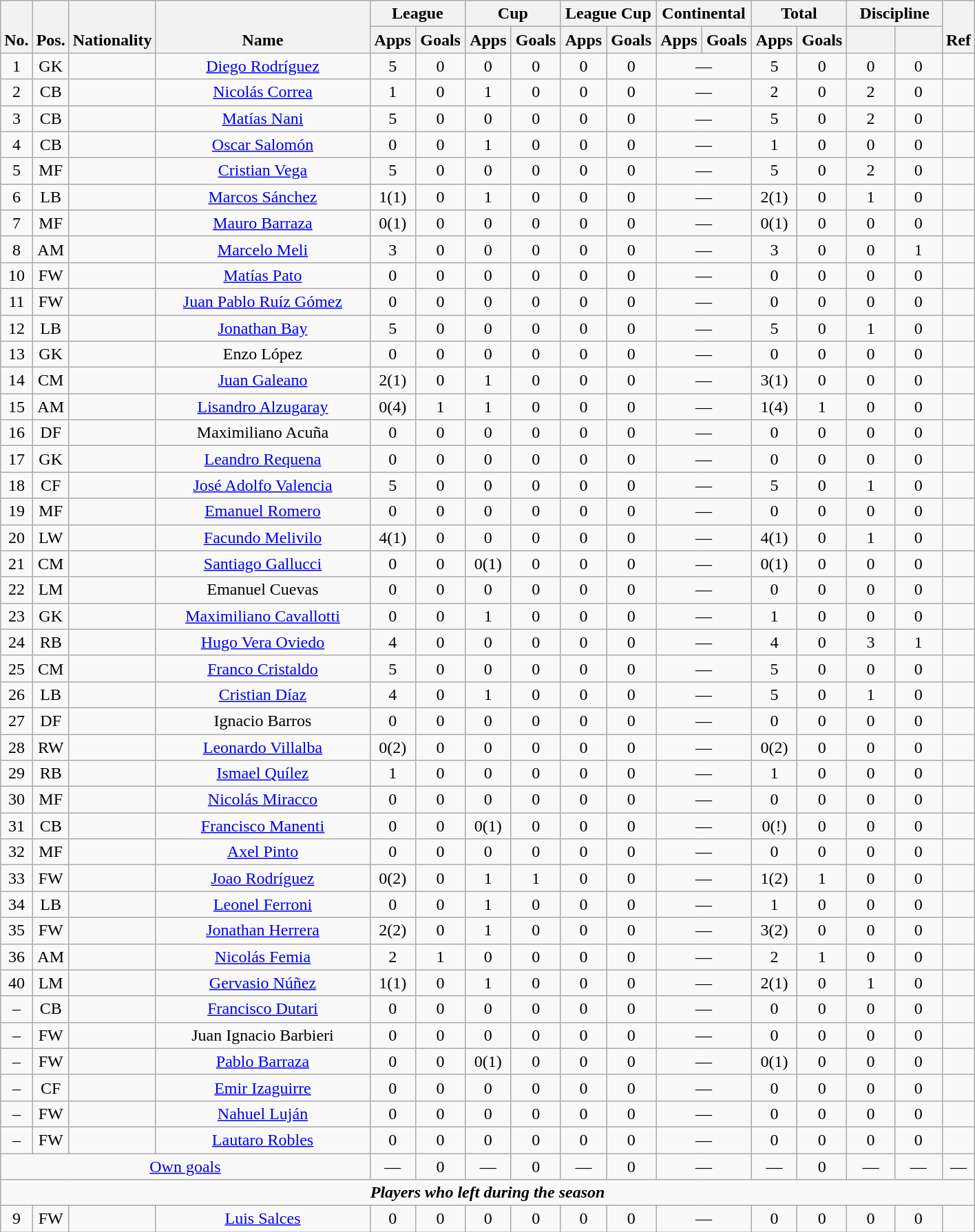<table class="wikitable" style="text-align:center">
<tr>
<th rowspan="2" valign="bottom">No.</th>
<th rowspan="2" valign="bottom">Pos.</th>
<th rowspan="2" valign="bottom">Nationality</th>
<th rowspan="2" valign="bottom" width="200">Name</th>
<th colspan="2" width="85">League</th>
<th colspan="2" width="85">Cup</th>
<th colspan="2" width="85">League Cup</th>
<th colspan="2" width="85">Continental</th>
<th colspan="2" width="85">Total</th>
<th colspan="2" width="85">Discipline</th>
<th rowspan="2" valign="bottom">Ref</th>
</tr>
<tr>
<th>Apps</th>
<th>Goals</th>
<th>Apps</th>
<th>Goals</th>
<th>Apps</th>
<th>Goals</th>
<th>Apps</th>
<th>Goals</th>
<th>Apps</th>
<th>Goals</th>
<th></th>
<th></th>
</tr>
<tr>
<td align="center">1</td>
<td align="center">GK</td>
<td align="center"></td>
<td align="center"><a href='#'>Diego Rodríguez</a></td>
<td>5</td>
<td>0</td>
<td>0</td>
<td>0</td>
<td>0</td>
<td>0</td>
<td colspan="2">—</td>
<td>5</td>
<td>0</td>
<td>0</td>
<td>0</td>
<td></td>
</tr>
<tr>
<td align="center">2</td>
<td align="center">CB</td>
<td align="center"></td>
<td align="center"><a href='#'>Nicolás Correa</a></td>
<td>1</td>
<td>0</td>
<td>1</td>
<td>0</td>
<td>0</td>
<td>0</td>
<td colspan="2">—</td>
<td>2</td>
<td>0</td>
<td>2</td>
<td>0</td>
<td></td>
</tr>
<tr>
<td align="center">3</td>
<td align="center">CB</td>
<td align="center"></td>
<td align="center"><a href='#'>Matías Nani</a></td>
<td>5</td>
<td>0</td>
<td>0</td>
<td>0</td>
<td>0</td>
<td>0</td>
<td colspan="2">—</td>
<td>5</td>
<td>0</td>
<td>2</td>
<td>0</td>
<td></td>
</tr>
<tr>
<td align="center">4</td>
<td align="center">CB</td>
<td align="center"></td>
<td align="center"><a href='#'>Oscar Salomón</a></td>
<td>0</td>
<td>0</td>
<td>1</td>
<td>0</td>
<td>0</td>
<td>0</td>
<td colspan="2">—</td>
<td>1</td>
<td>0</td>
<td>0</td>
<td>0</td>
<td></td>
</tr>
<tr>
<td align="center">5</td>
<td align="center">MF</td>
<td align="center"></td>
<td align="center"><a href='#'>Cristian Vega</a></td>
<td>5</td>
<td>0</td>
<td>0</td>
<td>0</td>
<td>0</td>
<td>0</td>
<td colspan="2">—</td>
<td>5</td>
<td>0</td>
<td>2</td>
<td>0</td>
<td></td>
</tr>
<tr>
<td align="center">6</td>
<td align="center">LB</td>
<td align="center"></td>
<td align="center"><a href='#'>Marcos Sánchez</a></td>
<td>1(1)</td>
<td>0</td>
<td>1</td>
<td>0</td>
<td>0</td>
<td>0</td>
<td colspan="2">—</td>
<td>2(1)</td>
<td>0</td>
<td>1</td>
<td>0</td>
<td></td>
</tr>
<tr>
<td align="center">7</td>
<td align="center">MF</td>
<td align="center"></td>
<td align="center"><a href='#'>Mauro Barraza</a></td>
<td>0(1)</td>
<td>0</td>
<td>0</td>
<td>0</td>
<td>0</td>
<td>0</td>
<td colspan="2">—</td>
<td>0(1)</td>
<td>0</td>
<td>0</td>
<td>0</td>
<td></td>
</tr>
<tr>
<td align="center">8</td>
<td align="center">AM</td>
<td align="center"></td>
<td align="center"><a href='#'>Marcelo Meli</a></td>
<td>3</td>
<td>0</td>
<td>0</td>
<td>0</td>
<td>0</td>
<td>0</td>
<td colspan="2">—</td>
<td>3</td>
<td>0</td>
<td>0</td>
<td>1</td>
<td></td>
</tr>
<tr>
<td align="center">10</td>
<td align="center">FW</td>
<td align="center"></td>
<td align="center"><a href='#'>Matías Pato</a></td>
<td>0</td>
<td>0</td>
<td>0</td>
<td>0</td>
<td>0</td>
<td>0</td>
<td colspan="2">—</td>
<td>0</td>
<td>0</td>
<td>0</td>
<td>0</td>
<td></td>
</tr>
<tr>
<td align="center">11</td>
<td align="center">FW</td>
<td align="center"></td>
<td align="center"><a href='#'>Juan Pablo Ruíz Gómez</a></td>
<td>0</td>
<td>0</td>
<td>0</td>
<td>0</td>
<td>0</td>
<td>0</td>
<td colspan="2">—</td>
<td>0</td>
<td>0</td>
<td>0</td>
<td>0</td>
<td></td>
</tr>
<tr>
<td align="center">12</td>
<td align="center">LB</td>
<td align="center"></td>
<td align="center"><a href='#'>Jonathan Bay</a></td>
<td>5</td>
<td>0</td>
<td>0</td>
<td>0</td>
<td>0</td>
<td>0</td>
<td colspan="2">—</td>
<td>5</td>
<td>0</td>
<td>1</td>
<td>0</td>
<td></td>
</tr>
<tr>
<td align="center">13</td>
<td align="center">GK</td>
<td align="center"></td>
<td align="center">Enzo López</td>
<td>0</td>
<td>0</td>
<td>0</td>
<td>0</td>
<td>0</td>
<td>0</td>
<td colspan="2">—</td>
<td>0</td>
<td>0</td>
<td>0</td>
<td>0</td>
<td></td>
</tr>
<tr>
<td align="center">14</td>
<td align="center">CM</td>
<td align="center"></td>
<td align="center"><a href='#'>Juan Galeano</a></td>
<td>2(1)</td>
<td>0</td>
<td>1</td>
<td>0</td>
<td>0</td>
<td>0</td>
<td colspan="2">—</td>
<td>3(1)</td>
<td>0</td>
<td>0</td>
<td>0</td>
<td></td>
</tr>
<tr>
<td align="center">15</td>
<td align="center">AM</td>
<td align="center"></td>
<td align="center"><a href='#'>Lisandro Alzugaray</a></td>
<td>0(4)</td>
<td>1</td>
<td>1</td>
<td>0</td>
<td>0</td>
<td>0</td>
<td colspan="2">—</td>
<td>1(4)</td>
<td>1</td>
<td>0</td>
<td>0</td>
<td></td>
</tr>
<tr>
<td align="center">16</td>
<td align="center">DF</td>
<td align="center"></td>
<td align="center">Maximiliano Acuña</td>
<td>0</td>
<td>0</td>
<td>0</td>
<td>0</td>
<td>0</td>
<td>0</td>
<td colspan="2">—</td>
<td>0</td>
<td>0</td>
<td>0</td>
<td>0</td>
<td></td>
</tr>
<tr>
<td align="center">17</td>
<td align="center">GK</td>
<td align="center"></td>
<td align="center"><a href='#'>Leandro Requena</a></td>
<td>0</td>
<td>0</td>
<td>0</td>
<td>0</td>
<td>0</td>
<td>0</td>
<td colspan="2">—</td>
<td>0</td>
<td>0</td>
<td>0</td>
<td>0</td>
<td></td>
</tr>
<tr>
<td align="center">18</td>
<td align="center">CF</td>
<td align="center"></td>
<td align="center"><a href='#'>José Adolfo Valencia</a></td>
<td>5</td>
<td>0</td>
<td>0</td>
<td>0</td>
<td>0</td>
<td>0</td>
<td colspan="2">—</td>
<td>5</td>
<td>0</td>
<td>1</td>
<td>0</td>
<td></td>
</tr>
<tr>
<td align="center">19</td>
<td align="center">MF</td>
<td align="center"></td>
<td align="center"><a href='#'>Emanuel Romero</a></td>
<td>0</td>
<td>0</td>
<td>0</td>
<td>0</td>
<td>0</td>
<td>0</td>
<td colspan="2">—</td>
<td>0</td>
<td>0</td>
<td>0</td>
<td>0</td>
<td></td>
</tr>
<tr>
<td align="center">20</td>
<td align="center">LW</td>
<td align="center"></td>
<td align="center"><a href='#'>Facundo Melivilo</a></td>
<td>4(1)</td>
<td>0</td>
<td>0</td>
<td>0</td>
<td>0</td>
<td>0</td>
<td colspan="2">—</td>
<td>4(1)</td>
<td>0</td>
<td>1</td>
<td>0</td>
<td></td>
</tr>
<tr>
<td align="center">21</td>
<td align="center">CM</td>
<td align="center"></td>
<td align="center"><a href='#'>Santiago Gallucci</a></td>
<td>0</td>
<td>0</td>
<td>0(1)</td>
<td>0</td>
<td>0</td>
<td>0</td>
<td colspan="2">—</td>
<td>0(1)</td>
<td>0</td>
<td>0</td>
<td>0</td>
<td></td>
</tr>
<tr>
<td align="center">22</td>
<td align="center">LM</td>
<td align="center"></td>
<td align="center">Emanuel Cuevas</td>
<td>0</td>
<td>0</td>
<td>0</td>
<td>0</td>
<td>0</td>
<td>0</td>
<td colspan="2">—</td>
<td>0</td>
<td>0</td>
<td>0</td>
<td>0</td>
<td></td>
</tr>
<tr>
<td align="center">23</td>
<td align="center">GK</td>
<td align="center"></td>
<td align="center"><a href='#'>Maximiliano Cavallotti</a></td>
<td>0</td>
<td>0</td>
<td>1</td>
<td>0</td>
<td>0</td>
<td>0</td>
<td colspan="2">—</td>
<td>1</td>
<td>0</td>
<td>0</td>
<td>0</td>
<td></td>
</tr>
<tr>
<td align="center">24</td>
<td align="center">RB</td>
<td align="center"></td>
<td align="center"><a href='#'>Hugo Vera Oviedo</a></td>
<td>4</td>
<td>0</td>
<td>0</td>
<td>0</td>
<td>0</td>
<td>0</td>
<td colspan="2">—</td>
<td>4</td>
<td>0</td>
<td>3</td>
<td>1</td>
<td></td>
</tr>
<tr>
<td align="center">25</td>
<td align="center">CM</td>
<td align="center"></td>
<td align="center"><a href='#'>Franco Cristaldo</a></td>
<td>5</td>
<td>0</td>
<td>0</td>
<td>0</td>
<td>0</td>
<td>0</td>
<td colspan="2">—</td>
<td>5</td>
<td>0</td>
<td>0</td>
<td>0</td>
<td></td>
</tr>
<tr>
<td align="center">26</td>
<td align="center">LB</td>
<td align="center"></td>
<td align="center"><a href='#'>Cristian Díaz</a></td>
<td>4</td>
<td>0</td>
<td>1</td>
<td>0</td>
<td>0</td>
<td>0</td>
<td colspan="2">—</td>
<td>5</td>
<td>0</td>
<td>1</td>
<td>0</td>
<td></td>
</tr>
<tr>
<td align="center">27</td>
<td align="center">DF</td>
<td align="center"></td>
<td align="center">Ignacio Barros</td>
<td>0</td>
<td>0</td>
<td>0</td>
<td>0</td>
<td>0</td>
<td>0</td>
<td colspan="2">—</td>
<td>0</td>
<td>0</td>
<td>0</td>
<td>0</td>
<td></td>
</tr>
<tr>
<td align="center">28</td>
<td align="center">RW</td>
<td align="center"></td>
<td align="center"><a href='#'>Leonardo Villalba</a></td>
<td>0(2)</td>
<td>0</td>
<td>0</td>
<td>0</td>
<td>0</td>
<td>0</td>
<td colspan="2">—</td>
<td>0(2)</td>
<td>0</td>
<td>0</td>
<td>0</td>
<td></td>
</tr>
<tr>
<td align="center">29</td>
<td align="center">RB</td>
<td align="center"></td>
<td align="center"><a href='#'>Ismael Quílez</a></td>
<td>1</td>
<td>0</td>
<td>0</td>
<td>0</td>
<td>0</td>
<td>0</td>
<td colspan="2">—</td>
<td>1</td>
<td>0</td>
<td>0</td>
<td>0</td>
<td></td>
</tr>
<tr>
<td align="center">30</td>
<td align="center">MF</td>
<td align="center"></td>
<td align="center"><a href='#'>Nicolás Miracco</a></td>
<td>0</td>
<td>0</td>
<td>0</td>
<td>0</td>
<td>0</td>
<td>0</td>
<td colspan="2">—</td>
<td>0</td>
<td>0</td>
<td>0</td>
<td>0</td>
<td></td>
</tr>
<tr>
<td align="center">31</td>
<td align="center">CB</td>
<td align="center"></td>
<td align="center"><a href='#'>Francisco Manenti</a></td>
<td>0</td>
<td>0</td>
<td>0(1)</td>
<td>0</td>
<td>0</td>
<td>0</td>
<td colspan="2">—</td>
<td>0(!)</td>
<td>0</td>
<td>0</td>
<td>0</td>
<td></td>
</tr>
<tr>
<td align="center">32</td>
<td align="center">MF</td>
<td align="center"></td>
<td align="center"><a href='#'>Axel Pinto</a></td>
<td>0</td>
<td>0</td>
<td>0</td>
<td>0</td>
<td>0</td>
<td>0</td>
<td colspan="2">—</td>
<td>0</td>
<td>0</td>
<td>0</td>
<td>0</td>
<td></td>
</tr>
<tr>
<td align="center">33</td>
<td align="center">FW</td>
<td align="center"></td>
<td align="center"><a href='#'>Joao Rodríguez</a></td>
<td>0(2)</td>
<td>0</td>
<td>1</td>
<td>1</td>
<td>0</td>
<td>0</td>
<td colspan="2">—</td>
<td>1(2)</td>
<td>1</td>
<td>0</td>
<td>0</td>
<td></td>
</tr>
<tr>
<td align="center">34</td>
<td align="center">LB</td>
<td align="center"></td>
<td align="center"><a href='#'>Leonel Ferroni</a></td>
<td>0</td>
<td>0</td>
<td>1</td>
<td>0</td>
<td>0</td>
<td>0</td>
<td colspan="2">—</td>
<td>1</td>
<td>0</td>
<td>0</td>
<td>0</td>
<td></td>
</tr>
<tr>
<td align="center">35</td>
<td align="center">FW</td>
<td align="center"></td>
<td align="center"><a href='#'>Jonathan Herrera</a></td>
<td>2(2)</td>
<td>0</td>
<td>1</td>
<td>0</td>
<td>0</td>
<td>0</td>
<td colspan="2">—</td>
<td>3(2)</td>
<td>0</td>
<td>0</td>
<td>0</td>
<td></td>
</tr>
<tr>
<td align="center">36</td>
<td align="center">AM</td>
<td align="center"></td>
<td align="center"><a href='#'>Nicolás Femia</a></td>
<td>2</td>
<td>1</td>
<td>0</td>
<td>0</td>
<td>0</td>
<td>0</td>
<td colspan="2">—</td>
<td>2</td>
<td>1</td>
<td>0</td>
<td>0</td>
<td></td>
</tr>
<tr>
<td align="center">40</td>
<td align="center">LM</td>
<td align="center"></td>
<td align="center"><a href='#'>Gervasio Núñez</a></td>
<td>1(1)</td>
<td>0</td>
<td>1</td>
<td>0</td>
<td>0</td>
<td>0</td>
<td colspan="2">—</td>
<td>2(1)</td>
<td>0</td>
<td>1</td>
<td>0</td>
<td></td>
</tr>
<tr>
<td align="center">–</td>
<td align="center">CB</td>
<td align="center"></td>
<td align="center"><a href='#'>Francisco Dutari</a></td>
<td>0</td>
<td>0</td>
<td>0</td>
<td>0</td>
<td>0</td>
<td>0</td>
<td colspan="2">—</td>
<td>0</td>
<td>0</td>
<td>0</td>
<td>0</td>
<td></td>
</tr>
<tr>
<td align="center">–</td>
<td align="center">FW</td>
<td align="center"></td>
<td align="center">Juan Ignacio Barbieri</td>
<td>0</td>
<td>0</td>
<td>0</td>
<td>0</td>
<td>0</td>
<td>0</td>
<td colspan="2">—</td>
<td>0</td>
<td>0</td>
<td>0</td>
<td>0</td>
<td></td>
</tr>
<tr>
<td align="center">–</td>
<td align="center">FW</td>
<td align="center"></td>
<td align="center"><a href='#'>Pablo Barraza</a></td>
<td>0</td>
<td>0</td>
<td>0(1)</td>
<td>0</td>
<td>0</td>
<td>0</td>
<td colspan="2">—</td>
<td>0(1)</td>
<td>0</td>
<td>0</td>
<td>0</td>
<td></td>
</tr>
<tr>
<td align="center">–</td>
<td align="center">CF</td>
<td align="center"></td>
<td align="center"><a href='#'>Emir Izaguirre</a></td>
<td>0</td>
<td>0</td>
<td>0</td>
<td>0</td>
<td>0</td>
<td>0</td>
<td colspan="2">—</td>
<td>0</td>
<td>0</td>
<td>0</td>
<td>0</td>
<td></td>
</tr>
<tr>
<td align="center">–</td>
<td align="center">FW</td>
<td align="center"></td>
<td align="center"><a href='#'>Nahuel Luján</a></td>
<td>0</td>
<td>0</td>
<td>0</td>
<td>0</td>
<td>0</td>
<td>0</td>
<td colspan="2">—</td>
<td>0</td>
<td>0</td>
<td>0</td>
<td>0</td>
<td></td>
</tr>
<tr>
<td align="center">–</td>
<td align="center">FW</td>
<td align="center"></td>
<td align="center"><a href='#'>Lautaro Robles</a></td>
<td>0</td>
<td>0</td>
<td>0</td>
<td>0</td>
<td>0</td>
<td>0</td>
<td colspan="2">—</td>
<td>0</td>
<td>0</td>
<td>0</td>
<td>0</td>
<td></td>
</tr>
<tr>
<td colspan="4" align="center"><a href='#'>Own goals</a></td>
<td>—</td>
<td>0</td>
<td>—</td>
<td>0</td>
<td>—</td>
<td>0</td>
<td colspan="2">—</td>
<td>—</td>
<td>0</td>
<td>—</td>
<td>—</td>
<td>—</td>
</tr>
<tr>
<td colspan="17" align="center"><strong><em>Players who left during the season</em></strong></td>
</tr>
<tr>
<td align="center">9</td>
<td align="center">FW</td>
<td align="center"></td>
<td align="center"><a href='#'>Luis Salces</a></td>
<td>0</td>
<td>0</td>
<td>0</td>
<td>0</td>
<td>0</td>
<td>0</td>
<td colspan="2">—</td>
<td>0</td>
<td>0</td>
<td>0</td>
<td>0</td>
<td></td>
</tr>
</table>
